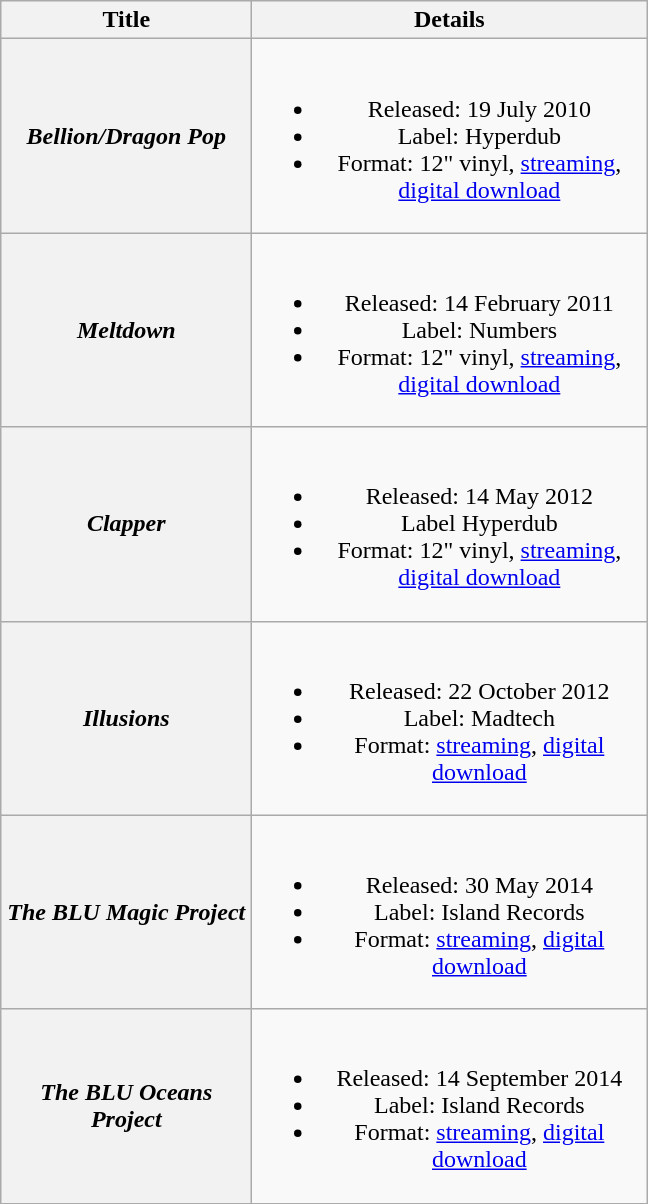<table class="wikitable mw-collapsible plainrowheaders" style="text-align:center">
<tr>
<th scope="col" style="width:10em">Title</th>
<th scope="col" style="width:16em">Details</th>
</tr>
<tr>
<th scope="row"><em>Bellion/Dragon Pop</em></th>
<td><br><ul><li>Released: 19 July 2010</li><li>Label: Hyperdub</li><li>Format: 12" vinyl, <a href='#'>streaming</a>, <a href='#'>digital download</a></li></ul></td>
</tr>
<tr>
<th scope="row"><em>Meltdown</em></th>
<td><br><ul><li>Released: 14 February 2011</li><li>Label: Numbers</li><li>Format: 12" vinyl, <a href='#'>streaming</a>, <a href='#'>digital download</a></li></ul></td>
</tr>
<tr>
<th scope="row"><em>Clapper</em></th>
<td><br><ul><li>Released: 14 May 2012</li><li>Label Hyperdub</li><li>Format: 12" vinyl, <a href='#'>streaming</a>, <a href='#'>digital download</a></li></ul></td>
</tr>
<tr>
<th scope="row"><em>Illusions</em></th>
<td><br><ul><li>Released: 22 October 2012</li><li>Label: Madtech</li><li>Format: <a href='#'>streaming</a>, <a href='#'>digital download</a></li></ul></td>
</tr>
<tr>
<th scope="row"><em>The BLU Magic Project</em></th>
<td><br><ul><li>Released: 30 May 2014</li><li>Label: Island Records</li><li>Format: <a href='#'>streaming</a>, <a href='#'>digital download</a></li></ul></td>
</tr>
<tr>
<th scope="row"><em>The BLU Oceans Project</em></th>
<td><br><ul><li>Released: 14 September 2014</li><li>Label: Island Records</li><li>Format: <a href='#'>streaming</a>, <a href='#'>digital download</a></li></ul></td>
</tr>
</table>
